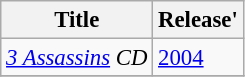<table class="wikitable" style="font-size: 95%;">
<tr>
<th>Title</th>
<th>Release'</th>
</tr>
<tr>
<td><em><a href='#'>3 Assassins</a> CD</em></td>
<td><a href='#'>2004</a></td>
</tr>
<tr>
</tr>
</table>
